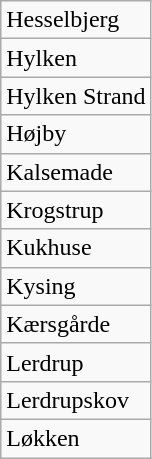<table class="wikitable" style="float:left; margin-right:1em">
<tr>
<td>Hesselbjerg</td>
</tr>
<tr>
<td>Hylken</td>
</tr>
<tr>
<td>Hylken Strand</td>
</tr>
<tr>
<td>Højby</td>
</tr>
<tr>
<td>Kalsemade</td>
</tr>
<tr>
<td>Krogstrup</td>
</tr>
<tr>
<td>Kukhuse</td>
</tr>
<tr>
<td>Kysing</td>
</tr>
<tr>
<td>Kærsgårde</td>
</tr>
<tr>
<td>Lerdrup</td>
</tr>
<tr>
<td>Lerdrupskov</td>
</tr>
<tr>
<td>Løkken</td>
</tr>
</table>
